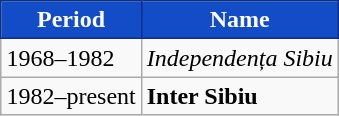<table class="wikitable" style="text-align: left" align="right">
<tr>
<th style="background:#124cc7;color:#FFFFFF;border:1px solid #0d2f86;">Period</th>
<th style="background:#124cc7;color:#FFFFFF;border:1px solid #0d2f86;">Name</th>
</tr>
<tr>
<td>1968–1982</td>
<td align=left><em>Independența Sibiu</em></td>
</tr>
<tr>
<td>1982–present</td>
<td align=left><strong>Inter Sibiu</strong></td>
</tr>
</table>
